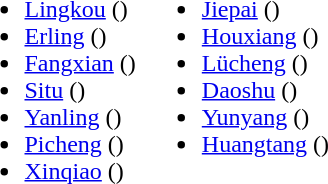<table>
<tr>
<td valign="top"><br><ul><li><a href='#'>Lingkou</a> ()</li><li><a href='#'>Erling</a> ()</li><li><a href='#'>Fangxian</a> ()</li><li><a href='#'>Situ</a> ()</li><li><a href='#'>Yanling</a> ()</li><li><a href='#'>Picheng</a> ()</li><li><a href='#'>Xinqiao</a> ()</li></ul></td>
<td valign="top"><br><ul><li><a href='#'>Jiepai</a> ()</li><li><a href='#'>Houxiang</a> ()</li><li><a href='#'>Lücheng</a> ()</li><li><a href='#'>Daoshu</a> ()</li><li><a href='#'>Yunyang</a> ()</li><li><a href='#'>Huangtang</a> ()</li></ul></td>
</tr>
</table>
